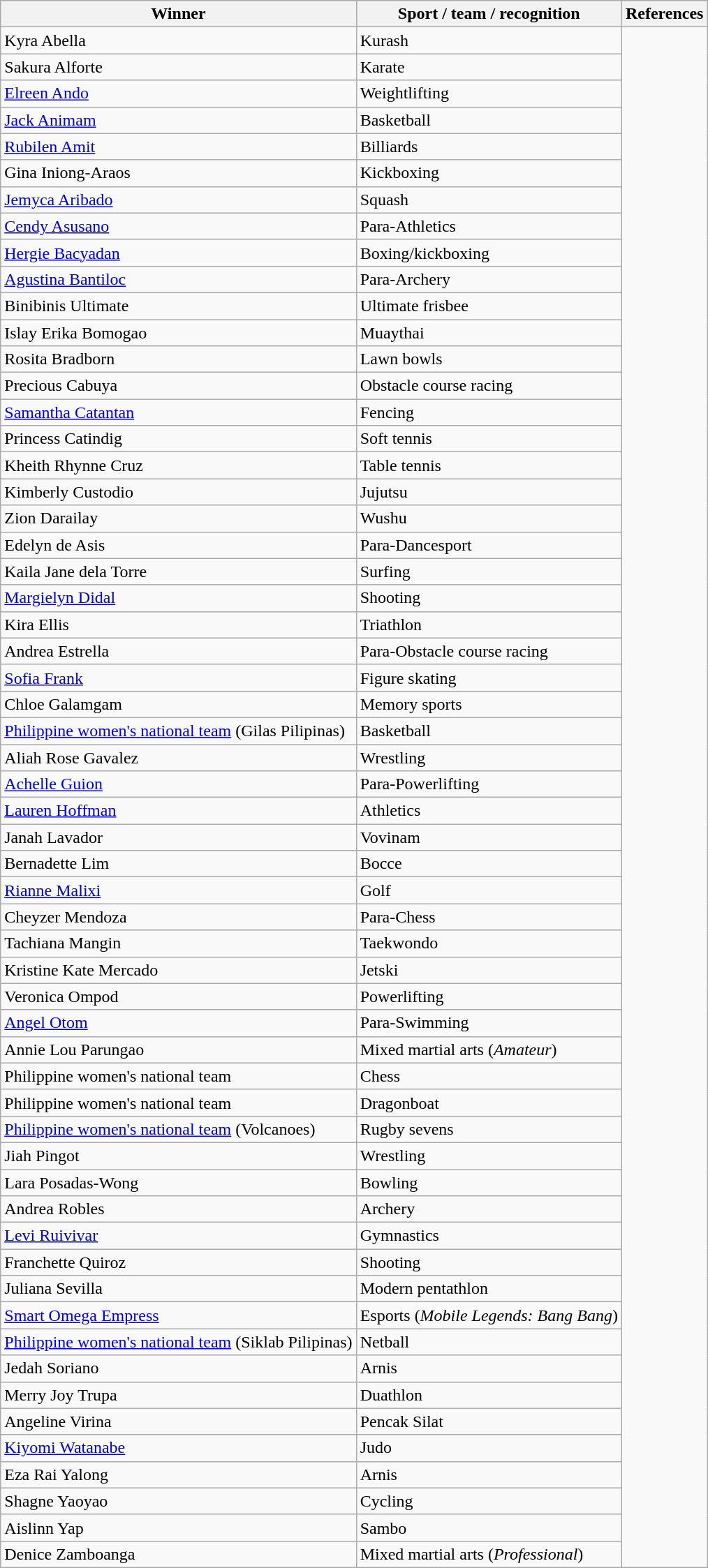<table class="wikitable">
<tr>
<th>Winner</th>
<th>Sport / team / recognition</th>
<th>References</th>
</tr>
<tr>
<td>Kyra Abella</td>
<td>Kurash</td>
<td rowspan=59></td>
</tr>
<tr>
<td>Sakura Alforte</td>
<td>Karate</td>
</tr>
<tr>
<td><a href='#'>Elreen Ando</a></td>
<td>Weightlifting</td>
</tr>
<tr>
<td><a href='#'>Jack Animam</a></td>
<td>Basketball</td>
</tr>
<tr>
<td><a href='#'>Rubilen Amit</a></td>
<td>Billiards</td>
</tr>
<tr>
<td>Gina Iniong-Araos</td>
<td>Kickboxing</td>
</tr>
<tr>
<td><a href='#'>Jemyca Aribado</a></td>
<td>Squash</td>
</tr>
<tr>
<td><a href='#'>Cendy Asusano</a></td>
<td>Para-Athletics</td>
</tr>
<tr>
<td><a href='#'>Hergie Bacyadan</a></td>
<td>Boxing/kickboxing</td>
</tr>
<tr>
<td><a href='#'>Agustina Bantiloc</a></td>
<td>Para-Archery</td>
</tr>
<tr>
<td>Binibinis Ultimate</td>
<td>Ultimate frisbee</td>
</tr>
<tr>
<td>Islay Erika Bomogao</td>
<td>Muaythai</td>
</tr>
<tr>
<td>Rosita Bradborn</td>
<td>Lawn bowls</td>
</tr>
<tr>
<td>Precious Cabuya</td>
<td>Obstacle course racing</td>
</tr>
<tr>
<td><a href='#'>Samantha Catantan</a></td>
<td>Fencing</td>
</tr>
<tr>
<td>Princess Catindig</td>
<td>Soft tennis</td>
</tr>
<tr>
<td>Kheith Rhynne Cruz</td>
<td>Table tennis</td>
</tr>
<tr>
<td>Kimberly Custodio</td>
<td>Jujutsu</td>
</tr>
<tr>
<td>Zion Darailay</td>
<td>Wushu</td>
</tr>
<tr>
<td>Edelyn de Asis</td>
<td>Para-Dancesport</td>
</tr>
<tr>
<td>Kaila Jane dela Torre</td>
<td>Surfing</td>
</tr>
<tr>
<td><a href='#'>Margielyn Didal</a></td>
<td>Shooting</td>
</tr>
<tr>
<td>Kira Ellis</td>
<td>Triathlon</td>
</tr>
<tr>
<td>Andrea Estrella</td>
<td>Para-Obstacle course racing</td>
</tr>
<tr>
<td><a href='#'>Sofia Frank</a></td>
<td>Figure skating</td>
</tr>
<tr>
<td>Chloe Galamgam</td>
<td>Memory sports</td>
</tr>
<tr>
<td><a href='#'>Philippine women's national team</a> (Gilas Pilipinas)</td>
<td>Basketball</td>
</tr>
<tr>
<td>Aliah Rose Gavalez</td>
<td>Wrestling</td>
</tr>
<tr>
<td><a href='#'>Achelle Guion</a></td>
<td>Para-Powerlifting</td>
</tr>
<tr>
<td><a href='#'>Lauren Hoffman</a></td>
<td>Athletics</td>
</tr>
<tr>
<td>Janah Lavador</td>
<td>Vovinam</td>
</tr>
<tr>
<td>Bernadette Lim</td>
<td>Bocce</td>
</tr>
<tr>
<td><a href='#'>Rianne Malixi</a></td>
<td>Golf</td>
</tr>
<tr>
<td>Cheyzer Mendoza</td>
<td>Para-Chess</td>
</tr>
<tr>
<td>Tachiana Mangin</td>
<td>Taekwondo</td>
</tr>
<tr>
<td>Kristine Kate Mercado</td>
<td>Jetski</td>
</tr>
<tr>
<td>Veronica Ompod</td>
<td>Powerlifting</td>
</tr>
<tr>
<td><a href='#'>Angel Otom</a></td>
<td>Para-Swimming</td>
</tr>
<tr>
<td>Annie Lou Parungao</td>
<td>Mixed martial arts (<em>Amateur</em>)</td>
</tr>
<tr>
<td>Philippine women's national team <br> </td>
<td>Chess</td>
</tr>
<tr>
<td>Philippine women's national team</td>
<td>Dragonboat</td>
</tr>
<tr>
<td><a href='#'>Philippine women's national team</a> (Volcanoes)</td>
<td>Rugby sevens</td>
</tr>
<tr>
<td>Jiah Pingot</td>
<td>Wrestling</td>
</tr>
<tr>
<td>Lara Posadas-Wong</td>
<td>Bowling</td>
</tr>
<tr>
<td>Andrea Robles</td>
<td>Archery</td>
</tr>
<tr>
<td><a href='#'>Levi Ruivivar</a></td>
<td>Gymnastics</td>
</tr>
<tr>
<td>Franchette Quiroz</td>
<td>Shooting</td>
</tr>
<tr>
<td>Juliana Sevilla</td>
<td>Modern pentathlon</td>
</tr>
<tr>
<td><a href='#'>Smart Omega Empress</a></td>
<td>Esports (<em>Mobile Legends: Bang Bang</em>)</td>
</tr>
<tr>
<td><a href='#'>Philippine women's national team</a> (Siklab Pilipinas)</td>
<td>Netball</td>
</tr>
<tr>
<td>Jedah Soriano</td>
<td>Arnis</td>
</tr>
<tr>
<td>Merry Joy Trupa</td>
<td>Duathlon</td>
</tr>
<tr>
<td>Angeline Virina</td>
<td>Pencak Silat</td>
</tr>
<tr>
<td><a href='#'>Kiyomi Watanabe</a></td>
<td>Judo</td>
</tr>
<tr>
<td>Eza Rai Yalong</td>
<td>Arnis</td>
</tr>
<tr>
<td>Shagne Yaoyao</td>
<td>Cycling</td>
</tr>
<tr>
<td>Aislinn Yap</td>
<td>Sambo</td>
</tr>
<tr>
<td>Denice Zamboanga</td>
<td>Mixed martial arts (<em>Professional</em>)</td>
</tr>
</table>
